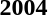<table>
<tr>
<td><strong>2004</strong><br></td>
</tr>
</table>
